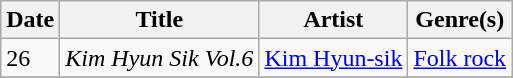<table class="wikitable" style="text-align: left;">
<tr>
<th>Date</th>
<th>Title</th>
<th>Artist</th>
<th>Genre(s)</th>
</tr>
<tr>
<td>26</td>
<td><em>Kim Hyun Sik Vol.6</em></td>
<td><a href='#'>Kim Hyun-sik</a></td>
<td><a href='#'>Folk rock</a></td>
</tr>
<tr>
</tr>
</table>
